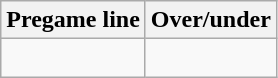<table class="wikitable">
<tr align="center">
<th style=>Pregame line</th>
<th style=>Over/under</th>
</tr>
<tr align="center">
<td> </td>
<td> </td>
</tr>
</table>
